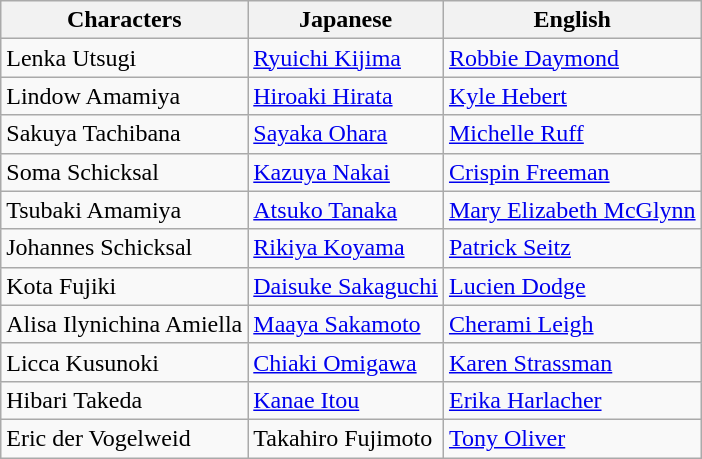<table class="wikitable">
<tr>
<th>Characters</th>
<th>Japanese</th>
<th>English</th>
</tr>
<tr>
<td>Lenka Utsugi</td>
<td><a href='#'>Ryuichi Kijima</a></td>
<td><a href='#'>Robbie Daymond</a></td>
</tr>
<tr>
<td>Lindow Amamiya</td>
<td><a href='#'>Hiroaki Hirata</a></td>
<td><a href='#'>Kyle Hebert</a></td>
</tr>
<tr>
<td>Sakuya Tachibana</td>
<td><a href='#'>Sayaka Ohara</a></td>
<td><a href='#'>Michelle Ruff</a></td>
</tr>
<tr>
<td>Soma Schicksal</td>
<td><a href='#'>Kazuya Nakai</a></td>
<td><a href='#'>Crispin Freeman</a></td>
</tr>
<tr>
<td>Tsubaki Amamiya</td>
<td><a href='#'>Atsuko Tanaka</a></td>
<td><a href='#'>Mary Elizabeth McGlynn</a></td>
</tr>
<tr>
<td>Johannes Schicksal</td>
<td><a href='#'>Rikiya Koyama</a></td>
<td><a href='#'>Patrick Seitz</a></td>
</tr>
<tr>
<td>Kota Fujiki</td>
<td><a href='#'>Daisuke Sakaguchi</a></td>
<td><a href='#'>Lucien Dodge</a></td>
</tr>
<tr>
<td>Alisa Ilynichina Amiella</td>
<td><a href='#'>Maaya Sakamoto</a></td>
<td><a href='#'>Cherami Leigh</a></td>
</tr>
<tr>
<td>Licca Kusunoki</td>
<td><a href='#'>Chiaki Omigawa</a></td>
<td><a href='#'>Karen Strassman</a></td>
</tr>
<tr>
<td>Hibari Takeda</td>
<td><a href='#'>Kanae Itou</a></td>
<td><a href='#'>Erika Harlacher</a></td>
</tr>
<tr>
<td>Eric der Vogelweid</td>
<td>Takahiro Fujimoto</td>
<td><a href='#'>Tony Oliver</a></td>
</tr>
</table>
